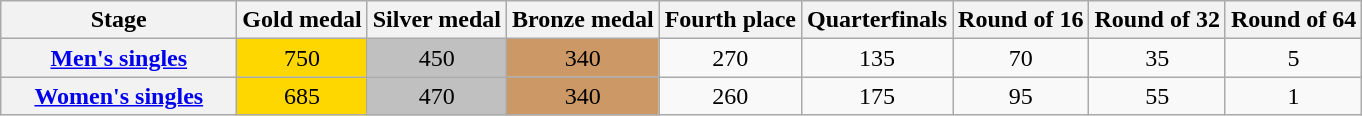<table class="wikitable" style="text-align:center;">
<tr>
<th width=150>Stage</th>
<th>Gold medal</th>
<th>Silver medal</th>
<th>Bronze medal</th>
<th>Fourth place</th>
<th>Quarterfinals</th>
<th>Round of 16</th>
<th>Round of 32</th>
<th>Round of 64</th>
</tr>
<tr>
<th width=150><a href='#'>Men's singles</a></th>
<td style="background:Gold;">750</td>
<td style="background:Silver;">450</td>
<td style="background:#c96;">340</td>
<td>270</td>
<td>135</td>
<td>70</td>
<td>35</td>
<td>5</td>
</tr>
<tr>
<th width=150><a href='#'>Women's singles</a></th>
<td style="background:Gold;">685</td>
<td style="background:Silver;">470</td>
<td style="background:#c96;">340</td>
<td>260</td>
<td>175</td>
<td>95</td>
<td>55</td>
<td>1</td>
</tr>
</table>
